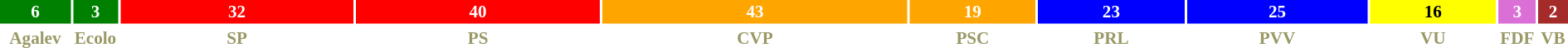<table style="width:100%; font-size:88%; text-align:center;">
<tr style="font-weight:bold">
<td style="background:green; width:4.5%; color:white">6</td>
<td style="background:green; width:2.6%; color:white">3</td>
<td style="background:red; width:14.9%; color:white">32</td>
<td style="background:red; width:15.6%; color:white">40</td>
<td style="background:orange; width:19.5%; color:white">43</td>
<td style="background:orange; width:8.0%; color:white">19</td>
<td style="background:blue; width:9.4%; color:white">23</td>
<td style="background:blue; width:11.5%; color:white">25</td>
<td style="background:yellow; width:8.1%; color:black">16</td>
<td style="background:orchid; width:1.2%; color:white">3</td>
<td style="background:brown; width:1.9%; color:white">2</td>
</tr>
<tr style="font-weight:bold; color:#996;">
<td>Agalev</td>
<td>Ecolo</td>
<td>SP</td>
<td>PS</td>
<td>CVP</td>
<td>PSC</td>
<td>PRL</td>
<td>PVV</td>
<td>VU</td>
<td>FDF</td>
<td>VB</td>
</tr>
</table>
